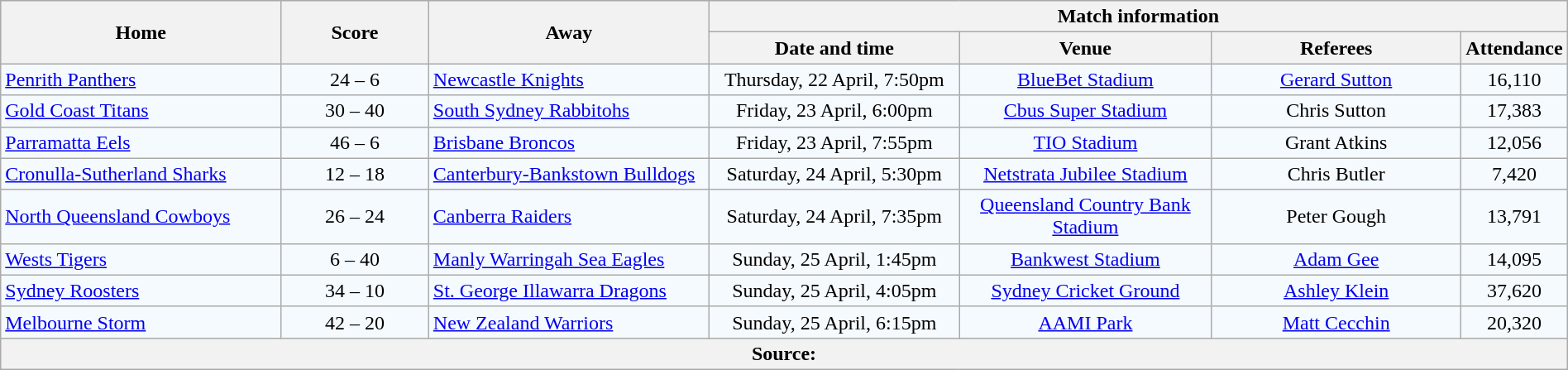<table class="wikitable" style="border-collapse:collapse; text-align:center; width:100%;">
<tr style="background:#c1d8ff;">
<th rowspan="2" style="width:19%;">Home</th>
<th rowspan="2" style="width:10%;">Score</th>
<th rowspan="2" style="width:19%;">Away</th>
<th colspan="6">Match information</th>
</tr>
<tr style="background:#efefef;">
<th width="17%">Date and time</th>
<th width="17%">Venue</th>
<th width="17%">Referees</th>
<th width="5%">Attendance</th>
</tr>
<tr style="text-align:center; background:#f5faff;">
<td align="left"> <a href='#'>Penrith Panthers</a></td>
<td>24 – 6</td>
<td align="left"> <a href='#'>Newcastle Knights</a></td>
<td>Thursday, 22 April, 7:50pm</td>
<td><a href='#'>BlueBet Stadium</a></td>
<td><a href='#'>Gerard Sutton</a></td>
<td>16,110</td>
</tr>
<tr style="text-align:center; background:#f5faff;">
<td align="left"> <a href='#'>Gold Coast Titans</a></td>
<td>30 – 40</td>
<td align="left"> <a href='#'>South Sydney Rabbitohs</a></td>
<td>Friday, 23 April, 6:00pm</td>
<td><a href='#'>Cbus Super Stadium</a></td>
<td>Chris Sutton</td>
<td>17,383</td>
</tr>
<tr style="text-align:center; background:#f5faff;">
<td align="left"> <a href='#'>Parramatta Eels</a></td>
<td>46 – 6</td>
<td align="left"> <a href='#'>Brisbane Broncos</a></td>
<td>Friday, 23 April, 7:55pm</td>
<td><a href='#'>TIO Stadium</a></td>
<td>Grant Atkins</td>
<td>12,056</td>
</tr>
<tr style="text-align:center; background:#f5faff;">
<td align="left"> <a href='#'>Cronulla-Sutherland Sharks</a></td>
<td>12 – 18</td>
<td align="left"> <a href='#'>Canterbury-Bankstown Bulldogs</a></td>
<td>Saturday, 24 April, 5:30pm</td>
<td><a href='#'>Netstrata Jubilee Stadium</a></td>
<td>Chris Butler</td>
<td>7,420</td>
</tr>
<tr style="text-align:center; background:#f5faff;">
<td align="left"> <a href='#'>North Queensland Cowboys</a></td>
<td>26 – 24</td>
<td align="left"> <a href='#'>Canberra Raiders</a></td>
<td>Saturday, 24 April, 7:35pm</td>
<td><a href='#'>Queensland Country Bank Stadium</a></td>
<td>Peter Gough</td>
<td>13,791</td>
</tr>
<tr style="text-align:center; background:#f5faff;">
<td align="left"> <a href='#'>Wests Tigers</a></td>
<td>6 – 40</td>
<td align="left"> <a href='#'>Manly Warringah Sea Eagles</a></td>
<td>Sunday, 25 April, 1:45pm</td>
<td><a href='#'>Bankwest Stadium</a></td>
<td><a href='#'>Adam Gee</a></td>
<td>14,095</td>
</tr>
<tr style="text-align:center; background:#f5faff;">
<td align="left"> <a href='#'>Sydney Roosters</a></td>
<td>34 – 10</td>
<td align="left"> <a href='#'>St. George Illawarra Dragons</a></td>
<td>Sunday, 25 April, 4:05pm</td>
<td><a href='#'>Sydney Cricket Ground</a></td>
<td><a href='#'>Ashley Klein</a></td>
<td>37,620</td>
</tr>
<tr style="text-align:center; background:#f5faff;">
<td align="left"> <a href='#'>Melbourne Storm</a></td>
<td>42 – 20</td>
<td align="left"> <a href='#'>New Zealand Warriors</a></td>
<td>Sunday, 25 April, 6:15pm</td>
<td><a href='#'>AAMI Park</a></td>
<td><a href='#'>Matt Cecchin</a></td>
<td>20,320</td>
</tr>
<tr>
<th colspan="7">Source:</th>
</tr>
</table>
